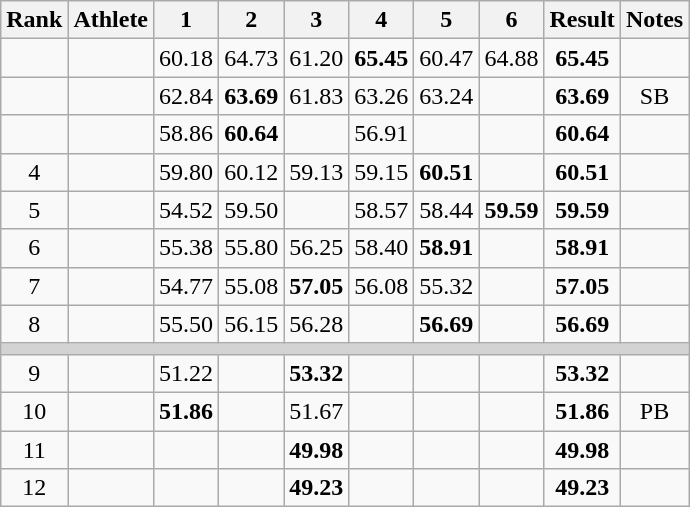<table class="wikitable sortable" style="text-align:center">
<tr>
<th>Rank</th>
<th>Athlete</th>
<th>1</th>
<th>2</th>
<th>3</th>
<th>4</th>
<th>5</th>
<th>6</th>
<th>Result</th>
<th>Notes</th>
</tr>
<tr>
<td></td>
<td align=left></td>
<td>60.18</td>
<td>64.73</td>
<td>61.20</td>
<td><strong>65.45</strong></td>
<td>60.47</td>
<td>64.88</td>
<td><strong>65.45</strong></td>
<td></td>
</tr>
<tr>
<td></td>
<td align=left></td>
<td>62.84</td>
<td><strong>63.69</strong></td>
<td>61.83</td>
<td>63.26</td>
<td>63.24</td>
<td></td>
<td><strong>63.69</strong></td>
<td>SB</td>
</tr>
<tr>
<td></td>
<td align=left></td>
<td>58.86</td>
<td><strong>60.64</strong></td>
<td></td>
<td>56.91</td>
<td></td>
<td></td>
<td><strong>60.64</strong></td>
<td></td>
</tr>
<tr>
<td>4</td>
<td align=left></td>
<td>59.80</td>
<td>60.12</td>
<td>59.13</td>
<td>59.15</td>
<td><strong>60.51</strong></td>
<td></td>
<td><strong>60.51</strong></td>
<td></td>
</tr>
<tr>
<td>5</td>
<td align=left></td>
<td>54.52</td>
<td>59.50</td>
<td></td>
<td>58.57</td>
<td>58.44</td>
<td><strong>59.59</strong></td>
<td><strong>59.59</strong></td>
<td></td>
</tr>
<tr>
<td>6</td>
<td align=left></td>
<td>55.38</td>
<td>55.80</td>
<td>56.25</td>
<td>58.40</td>
<td><strong>58.91</strong></td>
<td></td>
<td><strong>58.91</strong></td>
<td></td>
</tr>
<tr>
<td>7</td>
<td align=left></td>
<td>54.77</td>
<td>55.08</td>
<td><strong>57.05</strong></td>
<td>56.08</td>
<td>55.32</td>
<td></td>
<td><strong>57.05</strong></td>
<td></td>
</tr>
<tr>
<td>8</td>
<td align=left></td>
<td>55.50</td>
<td>56.15</td>
<td>56.28</td>
<td></td>
<td><strong>56.69</strong></td>
<td></td>
<td><strong>56.69</strong></td>
<td></td>
</tr>
<tr>
<td colspan=10 bgcolor=lightgray></td>
</tr>
<tr>
<td>9</td>
<td align=left></td>
<td>51.22</td>
<td></td>
<td><strong>53.32</strong></td>
<td></td>
<td></td>
<td></td>
<td><strong>53.32</strong></td>
<td></td>
</tr>
<tr>
<td>10</td>
<td align=left></td>
<td><strong>51.86</strong></td>
<td></td>
<td>51.67</td>
<td></td>
<td></td>
<td></td>
<td><strong>51.86</strong></td>
<td>PB</td>
</tr>
<tr>
<td>11</td>
<td align=left></td>
<td></td>
<td></td>
<td><strong>49.98</strong></td>
<td></td>
<td></td>
<td></td>
<td><strong>49.98</strong></td>
<td></td>
</tr>
<tr>
<td>12</td>
<td align=left></td>
<td></td>
<td></td>
<td><strong>49.23</strong></td>
<td></td>
<td></td>
<td></td>
<td><strong>49.23</strong></td>
<td></td>
</tr>
</table>
